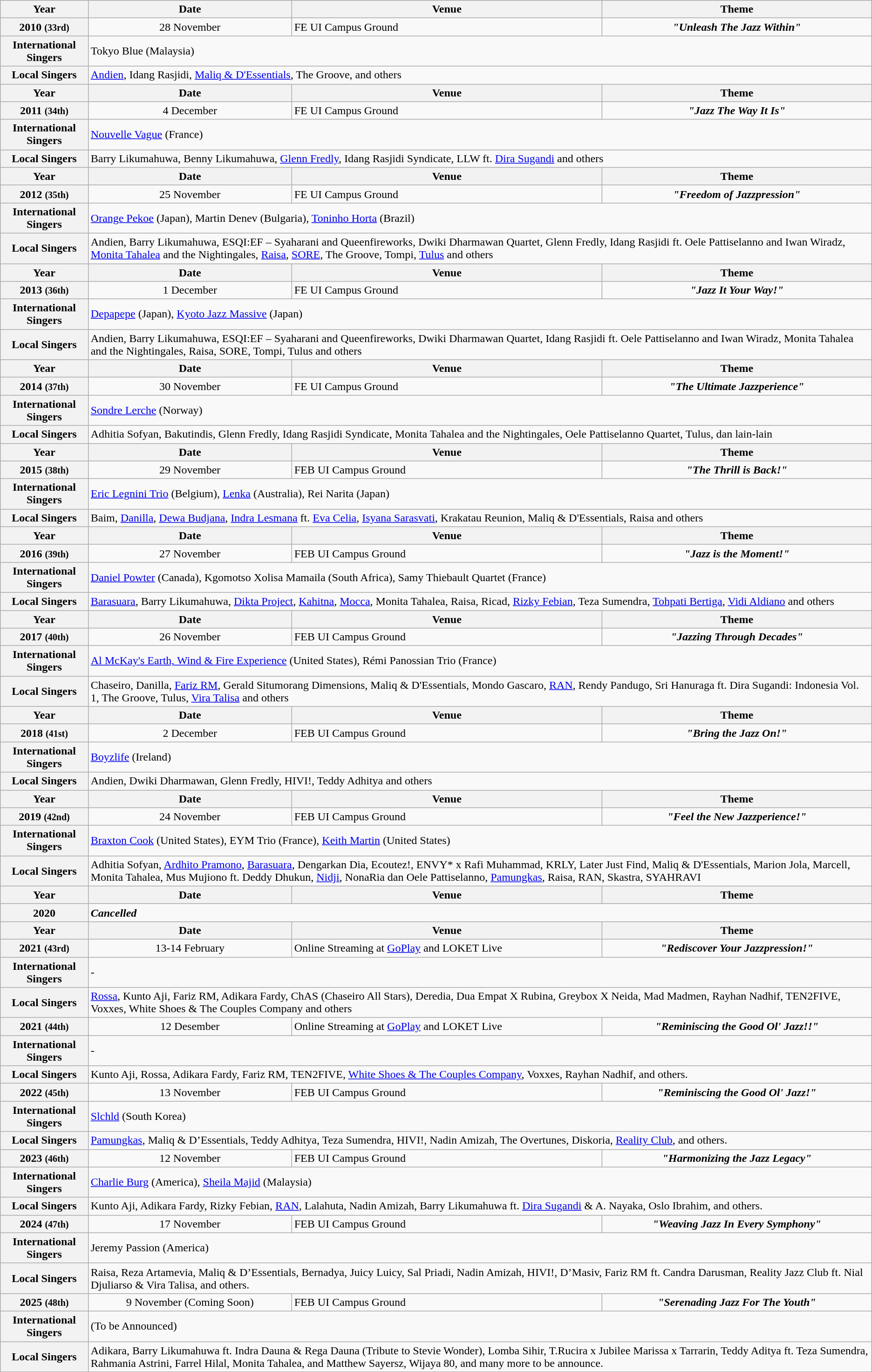<table class="wikitable" style="text-align: left;">
<tr>
<th>Year</th>
<th>Date</th>
<th>Venue</th>
<th>Theme</th>
</tr>
<tr>
<th>2010 <small>(33rd)</small></th>
<td align="center">28 November</td>
<td>FE UI Campus Ground</td>
<td align="center"><strong><em>"Unleash The Jazz Within"</em></strong></td>
</tr>
<tr>
<th>International Singers</th>
<td colspan="3">Tokyo Blue (Malaysia)</td>
</tr>
<tr>
<th>Local Singers</th>
<td colspan="3"><a href='#'>Andien</a>, Idang Rasjidi, <a href='#'>Maliq & D'Essentials</a>, The Groove, and others</td>
</tr>
<tr>
<th>Year</th>
<th>Date</th>
<th>Venue</th>
<th>Theme</th>
</tr>
<tr>
<th>2011 <small>(34th)</small></th>
<td align="center">4 December</td>
<td>FE UI Campus Ground</td>
<td align="center"><strong><em>"Jazz The Way It Is"</em></strong></td>
</tr>
<tr>
<th>International Singers</th>
<td colspan="3"><a href='#'>Nouvelle Vague</a> (France)</td>
</tr>
<tr>
<th>Local Singers</th>
<td colspan="3">Barry Likumahuwa, Benny Likumahuwa, <a href='#'>Glenn Fredly</a>, Idang Rasjidi Syndicate, LLW ft. <a href='#'>Dira Sugandi</a> and others</td>
</tr>
<tr>
<th>Year</th>
<th>Date</th>
<th>Venue</th>
<th>Theme</th>
</tr>
<tr>
<th>2012 <small>(35th)</small></th>
<td align="center">25 November</td>
<td>FE UI Campus Ground</td>
<td align="center"><strong><em>"Freedom of Jazzpression"</em></strong></td>
</tr>
<tr>
<th>International Singers</th>
<td colspan="3"><a href='#'>Orange Pekoe</a> (Japan), Martin Denev (Bulgaria), <a href='#'>Toninho Horta</a> (Brazil)</td>
</tr>
<tr>
<th>Local Singers</th>
<td colspan="3">Andien, Barry Likumahuwa, ESQI:EF – Syaharani and Queenfireworks, Dwiki Dharmawan Quartet, Glenn Fredly, Idang Rasjidi ft. Oele Pattiselanno and Iwan Wiradz, <a href='#'>Monita Tahalea</a> and the Nightingales, <a href='#'>Raisa</a>, <a href='#'>SORE</a>, The Groove, Tompi, <a href='#'>Tulus</a> and others</td>
</tr>
<tr>
<th>Year</th>
<th>Date</th>
<th>Venue</th>
<th>Theme</th>
</tr>
<tr>
<th>2013 <small>(36th)</small></th>
<td align="center">1 December</td>
<td>FE UI Campus Ground</td>
<td align="center"><strong><em>"Jazz It Your Way!"</em></strong></td>
</tr>
<tr>
<th>International Singers</th>
<td colspan="3"><a href='#'>Depapepe</a> (Japan), <a href='#'>Kyoto Jazz Massive</a> (Japan)</td>
</tr>
<tr>
<th>Local Singers</th>
<td colspan="3">Andien, Barry Likumahuwa, ESQI:EF – Syaharani and Queenfireworks, Dwiki Dharmawan Quartet, Idang Rasjidi ft. Oele Pattiselanno and Iwan Wiradz, Monita Tahalea and the Nightingales, Raisa, SORE, Tompi, Tulus and others</td>
</tr>
<tr>
<th>Year</th>
<th>Date</th>
<th>Venue</th>
<th>Theme</th>
</tr>
<tr>
<th>2014 <small>(37th)</small></th>
<td align="center">30 November</td>
<td>FE UI Campus Ground</td>
<td align="center"><strong><em>"The Ultimate Jazzperience"</em></strong></td>
</tr>
<tr>
<th>International Singers</th>
<td colspan="3"><a href='#'>Sondre Lerche</a> (Norway)</td>
</tr>
<tr>
<th>Local Singers</th>
<td colspan="3">Adhitia Sofyan, Bakutindis, Glenn Fredly, Idang Rasjidi Syndicate, Monita Tahalea and the Nightingales, Oele Pattiselanno Quartet, Tulus, dan lain-lain</td>
</tr>
<tr>
<th>Year</th>
<th>Date</th>
<th>Venue</th>
<th>Theme</th>
</tr>
<tr>
<th>2015 <small>(38th)</small></th>
<td align="center">29 November</td>
<td>FEB UI Campus Ground</td>
<td align="center"><strong><em>"The Thrill is Back!"</em></strong></td>
</tr>
<tr>
<th>International Singers</th>
<td colspan="3"><a href='#'>Eric Legnini Trio</a> (Belgium), <a href='#'>Lenka</a> (Australia), Rei Narita (Japan)</td>
</tr>
<tr>
<th>Local Singers</th>
<td colspan="3">Baim, <a href='#'>Danilla</a>, <a href='#'>Dewa Budjana</a>, <a href='#'>Indra Lesmana</a> ft. <a href='#'>Eva Celia</a>, <a href='#'>Isyana Sarasvati</a>, Krakatau Reunion, Maliq & D'Essentials, Raisa and others</td>
</tr>
<tr>
<th>Year</th>
<th>Date</th>
<th>Venue</th>
<th>Theme</th>
</tr>
<tr>
<th>2016 <small>(39th)</small></th>
<td align="center">27 November</td>
<td>FEB UI Campus Ground</td>
<td align="center"><strong><em>"Jazz is the Moment!"</em></strong></td>
</tr>
<tr>
<th>International Singers</th>
<td colspan="3"><a href='#'>Daniel Powter</a> (Canada), Kgomotso Xolisa Mamaila (South Africa), Samy Thiebault Quartet (France)</td>
</tr>
<tr>
<th>Local Singers</th>
<td colspan="3"><a href='#'>Barasuara</a>, Barry Likumahuwa, <a href='#'>Dikta Project</a>, <a href='#'>Kahitna</a>, <a href='#'>Mocca</a>, Monita Tahalea, Raisa, Ricad, <a href='#'>Rizky Febian</a>, Teza Sumendra, <a href='#'>Tohpati Bertiga</a>, <a href='#'>Vidi Aldiano</a> and others</td>
</tr>
<tr>
<th>Year</th>
<th>Date</th>
<th>Venue</th>
<th>Theme</th>
</tr>
<tr>
<th>2017 <small>(40th)</small></th>
<td align="center">26 November</td>
<td>FEB UI Campus Ground</td>
<td align="center"><strong><em>"Jazzing Through Decades"</em></strong></td>
</tr>
<tr>
<th>International Singers</th>
<td colspan="3"><a href='#'>Al McKay's Earth, Wind & Fire Experience</a> (United States), Rémi Panossian Trio (France)</td>
</tr>
<tr>
<th>Local Singers</th>
<td colspan="3">Chaseiro, Danilla, <a href='#'>Fariz RM</a>, Gerald Situmorang Dimensions, Maliq & D'Essentials, Mondo Gascaro, <a href='#'>RAN</a>, Rendy Pandugo, Sri Hanuraga ft. Dira Sugandi: Indonesia Vol. 1, The Groove, Tulus, <a href='#'>Vira Talisa</a> and others</td>
</tr>
<tr>
<th>Year</th>
<th>Date</th>
<th>Venue</th>
<th>Theme</th>
</tr>
<tr>
<th>2018 <small>(41st)</small></th>
<td align="center">2 December</td>
<td>FEB UI Campus Ground</td>
<td align="center"><strong><em>"Bring the Jazz On!"</em></strong></td>
</tr>
<tr>
<th>International Singers</th>
<td colspan="3"><a href='#'>Boyzlife</a> (Ireland)</td>
</tr>
<tr>
<th>Local Singers</th>
<td colspan="3">Andien, Dwiki Dharmawan, Glenn Fredly, HIVI!, Teddy Adhitya and others</td>
</tr>
<tr>
<th>Year</th>
<th>Date</th>
<th>Venue</th>
<th>Theme</th>
</tr>
<tr>
<th>2019 <small>(42nd)</small></th>
<td align="center">24 November</td>
<td>FEB UI Campus Ground</td>
<td align="center"><strong><em>"Feel the New Jazzperience!"</em></strong></td>
</tr>
<tr>
<th>International Singers</th>
<td colspan="3"><a href='#'>Braxton Cook</a> (United States), EYM Trio (France), <a href='#'>Keith Martin</a> (United States)</td>
</tr>
<tr>
<th>Local Singers</th>
<td colspan="3">Adhitia Sofyan, <a href='#'>Ardhito Pramono</a>, <a href='#'>Barasuara</a>, Dengarkan Dia, Ecoutez!, ENVY* x Rafi Muhammad, KRLY, Later Just Find, Maliq & D'Essentials, Marion Jola, Marcell, Monita Tahalea, Mus Mujiono ft. Deddy Dhukun, <a href='#'>Nidji</a>, NonaRia dan Oele Pattiselanno, <a href='#'>Pamungkas</a>, Raisa, RAN, Skastra, SYAHRAVI</td>
</tr>
<tr>
<th>Year</th>
<th>Date</th>
<th>Venue</th>
<th>Theme</th>
</tr>
<tr>
<th>2020</th>
<td colspan="3"><strong><em>Cancelled</em></strong></td>
</tr>
<tr>
<th>Year</th>
<th>Date</th>
<th>Venue</th>
<th>Theme</th>
</tr>
<tr>
<th>2021 <small>(43rd)</small></th>
<td align="center">13-14 February</td>
<td>Online Streaming at <a href='#'>GoPlay</a> and LOKET Live</td>
<td align="center"><strong><em>"Rediscover Your Jazzpression!"</em></strong></td>
</tr>
<tr>
<th>International Singers</th>
<td colspan="3">-</td>
</tr>
<tr>
<th>Local Singers</th>
<td colspan="3"><a href='#'>Rossa</a>, Kunto Aji, Fariz RM, Adikara Fardy, ChAS (Chaseiro All Stars), Deredia, Dua Empat X Rubina, Greybox X Neida, Mad Madmen, Rayhan Nadhif, TEN2FIVE, Voxxes, White Shoes & The Couples Company and others</td>
</tr>
<tr>
<th>2021 <small>(44th)</small></th>
<td align="center">12 Desember</td>
<td>Online Streaming at <a href='#'>GoPlay</a> and LOKET Live</td>
<td align="center"><strong><em>"Reminiscing the Good Ol' Jazz!!"</em></strong></td>
</tr>
<tr>
<th>International Singers</th>
<td colspan="3">-</td>
</tr>
<tr>
<th>Local Singers</th>
<td colspan="3">Kunto Aji, Rossa, Adikara Fardy, Fariz RM, TEN2FIVE, <a href='#'>White Shoes & The Couples Company</a>, Voxxes, Rayhan Nadhif, and others.</td>
</tr>
<tr>
<th>2022 <small>(45th)</small></th>
<td align="center">13 November</td>
<td>FEB UI Campus Ground</td>
<td align="center"><strong><em>"Reminiscing the Good Ol' Jazz!"</em></strong></td>
</tr>
<tr>
<th>International Singers</th>
<td colspan="3"><a href='#'>Slchld</a> (South Korea)</td>
</tr>
<tr>
<th>Local Singers</th>
<td colspan="3"><a href='#'>Pamungkas</a>, Maliq & D’Essentials, Teddy Adhitya, Teza Sumendra, HIVI!, Nadin Amizah, The Overtunes, Diskoria, <a href='#'>Reality Club</a>, and others.</td>
</tr>
<tr>
<th>2023 <small>(46th)</small></th>
<td align="center">12 November</td>
<td>FEB UI Campus Ground</td>
<td align="center"><strong><em>"Harmonizing the Jazz Legacy"</em></strong></td>
</tr>
<tr>
<th>International Singers</th>
<td colspan="3"><a href='#'>Charlie Burg</a> (America), <a href='#'>Sheila Majid</a> (Malaysia)</td>
</tr>
<tr>
<th>Local Singers</th>
<td colspan="3">Kunto Aji, Adikara Fardy, Rizky Febian, <a href='#'>RAN</a>, Lalahuta, Nadin Amizah, Barry Likumahuwa ft. <a href='#'>Dira Sugandi</a> & A. Nayaka, Oslo Ibrahim, and others.</td>
</tr>
<tr>
<th>2024 <small>(47th)</small></th>
<td align="center">17 November</td>
<td>FEB UI Campus Ground</td>
<td align="center"><strong><em>"Weaving Jazz In Every Symphony"</em></strong></td>
</tr>
<tr>
<th>International Singers</th>
<td colspan="3">Jeremy Passion (America)</td>
</tr>
<tr>
<th>Local Singers</th>
<td colspan="3">Raisa, Reza Artamevia, Maliq & D’Essentials, Bernadya, Juicy Luicy, Sal Priadi, Nadin Amizah, HIVI!, D’Masiv, Fariz RM ft. Candra Darusman, Reality Jazz Club ft. Nial Djuliarso & Vira Talisa, and others.</td>
</tr>
<tr>
<th>2025 <small>(48th)</small></th>
<td align="center">9 November (Coming Soon)</td>
<td>FEB UI Campus Ground</td>
<td align="center"><strong><em>"Serenading Jazz For The Youth"</em></strong></td>
</tr>
<tr>
<th>International Singers</th>
<td colspan="3">(To be Announced)</td>
</tr>
<tr>
<th>Local Singers</th>
<td colspan="3">Adikara, Barry Likumahuwa ft. Indra Dauna & Rega Dauna (Tribute to Stevie Wonder), Lomba Sihir, T.Rucira x Jubilee Marissa x Tarrarin, Teddy Aditya ft. Teza Sumendra, Rahmania Astrini, Farrel Hilal, Monita Tahalea, and Matthew Sayersz, Wijaya 80, and many more to be announce.</td>
</tr>
<tr>
</tr>
</table>
